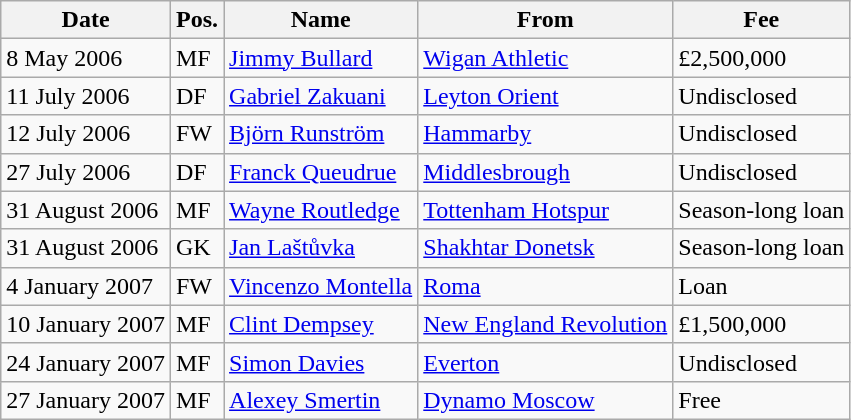<table class="wikitable">
<tr>
<th>Date</th>
<th>Pos.</th>
<th>Name</th>
<th>From</th>
<th>Fee</th>
</tr>
<tr>
<td>8 May 2006</td>
<td>MF</td>
<td> <a href='#'>Jimmy Bullard</a></td>
<td> <a href='#'>Wigan Athletic</a></td>
<td>£2,500,000</td>
</tr>
<tr>
<td>11 July 2006</td>
<td>DF</td>
<td> <a href='#'>Gabriel Zakuani</a></td>
<td> <a href='#'>Leyton Orient</a></td>
<td>Undisclosed</td>
</tr>
<tr>
<td>12 July 2006</td>
<td>FW</td>
<td> <a href='#'>Björn Runström</a></td>
<td> <a href='#'>Hammarby</a></td>
<td>Undisclosed</td>
</tr>
<tr>
<td>27 July 2006</td>
<td>DF</td>
<td> <a href='#'>Franck Queudrue</a></td>
<td> <a href='#'>Middlesbrough</a></td>
<td>Undisclosed</td>
</tr>
<tr>
<td>31 August 2006</td>
<td>MF</td>
<td> <a href='#'>Wayne Routledge</a></td>
<td> <a href='#'>Tottenham Hotspur</a></td>
<td>Season-long loan</td>
</tr>
<tr>
<td>31 August 2006</td>
<td>GK</td>
<td> <a href='#'>Jan Laštůvka</a></td>
<td> <a href='#'>Shakhtar Donetsk</a></td>
<td>Season-long loan</td>
</tr>
<tr>
<td>4 January 2007</td>
<td>FW</td>
<td> <a href='#'>Vincenzo Montella</a></td>
<td> <a href='#'>Roma</a></td>
<td>Loan</td>
</tr>
<tr>
<td>10 January 2007</td>
<td>MF</td>
<td> <a href='#'>Clint Dempsey</a></td>
<td> <a href='#'>New England Revolution</a></td>
<td>£1,500,000</td>
</tr>
<tr>
<td>24 January 2007</td>
<td>MF</td>
<td> <a href='#'>Simon Davies</a></td>
<td> <a href='#'>Everton</a></td>
<td>Undisclosed</td>
</tr>
<tr>
<td>27 January 2007</td>
<td>MF</td>
<td> <a href='#'>Alexey Smertin</a></td>
<td> <a href='#'>Dynamo Moscow</a></td>
<td>Free</td>
</tr>
</table>
